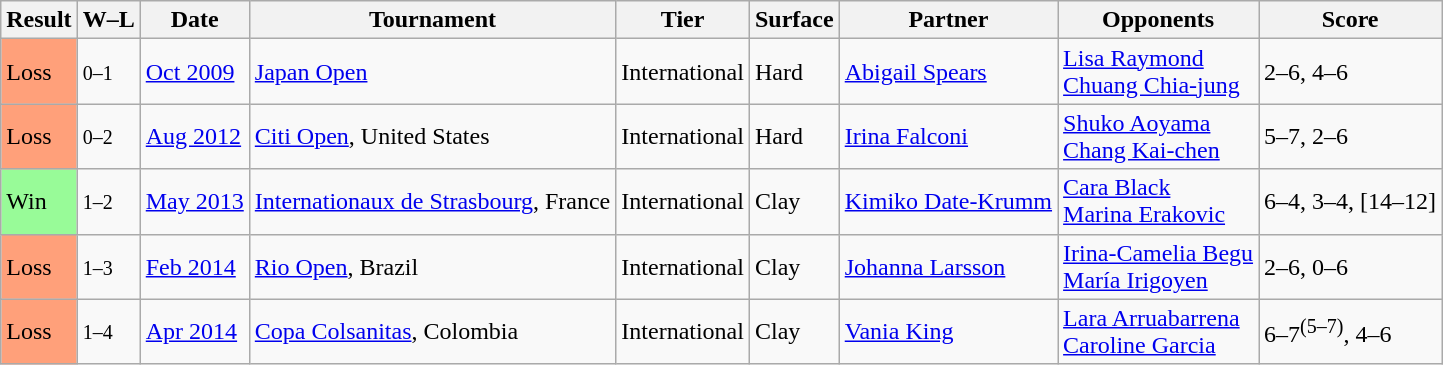<table class="sortable wikitable">
<tr>
<th>Result</th>
<th class="unsortable">W–L</th>
<th>Date</th>
<th>Tournament</th>
<th>Tier</th>
<th>Surface</th>
<th>Partner</th>
<th>Opponents</th>
<th class="unsortable">Score</th>
</tr>
<tr>
<td style="background:#ffa07a;">Loss</td>
<td><small>0–1</small></td>
<td><a href='#'>Oct 2009</a></td>
<td><a href='#'>Japan Open</a></td>
<td>International</td>
<td>Hard</td>
<td> <a href='#'>Abigail Spears</a></td>
<td> <a href='#'>Lisa Raymond</a> <br>  <a href='#'>Chuang Chia-jung</a></td>
<td>2–6, 4–6</td>
</tr>
<tr>
<td style="background:#ffa07a;">Loss</td>
<td><small>0–2</small></td>
<td><a href='#'>Aug 2012</a></td>
<td><a href='#'>Citi Open</a>, United States</td>
<td>International</td>
<td>Hard</td>
<td> <a href='#'>Irina Falconi</a></td>
<td> <a href='#'>Shuko Aoyama</a> <br>  <a href='#'>Chang Kai-chen</a></td>
<td>5–7, 2–6</td>
</tr>
<tr>
<td style="background:#98fb98;">Win</td>
<td><small>1–2</small></td>
<td><a href='#'>May 2013</a></td>
<td><a href='#'>Internationaux de Strasbourg</a>, France</td>
<td>International</td>
<td>Clay</td>
<td> <a href='#'>Kimiko Date-Krumm</a></td>
<td> <a href='#'>Cara Black</a> <br>  <a href='#'>Marina Erakovic</a></td>
<td>6–4, 3–4, [14–12]</td>
</tr>
<tr>
<td style="background:#ffa07a;">Loss</td>
<td><small>1–3</small></td>
<td><a href='#'>Feb 2014</a></td>
<td><a href='#'>Rio Open</a>, Brazil</td>
<td>International</td>
<td>Clay</td>
<td> <a href='#'>Johanna Larsson</a></td>
<td> <a href='#'>Irina-Camelia Begu</a> <br>  <a href='#'>María Irigoyen</a></td>
<td>2–6, 0–6</td>
</tr>
<tr>
<td style="background:#ffa07a;">Loss</td>
<td><small>1–4</small></td>
<td><a href='#'>Apr 2014</a></td>
<td><a href='#'>Copa Colsanitas</a>, Colombia</td>
<td>International</td>
<td>Clay</td>
<td> <a href='#'>Vania King</a></td>
<td> <a href='#'>Lara Arruabarrena</a> <br>  <a href='#'>Caroline Garcia</a></td>
<td>6–7<sup>(5–7)</sup>, 4–6</td>
</tr>
</table>
